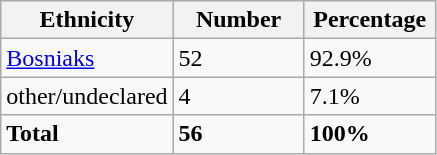<table class="wikitable">
<tr>
<th width="100px">Ethnicity</th>
<th width="80px">Number</th>
<th width="80px">Percentage</th>
</tr>
<tr>
<td><a href='#'>Bosniaks</a></td>
<td>52</td>
<td>92.9%</td>
</tr>
<tr>
<td>other/undeclared</td>
<td>4</td>
<td>7.1%</td>
</tr>
<tr>
<td><strong>Total</strong></td>
<td><strong>56</strong></td>
<td><strong>100%</strong></td>
</tr>
</table>
